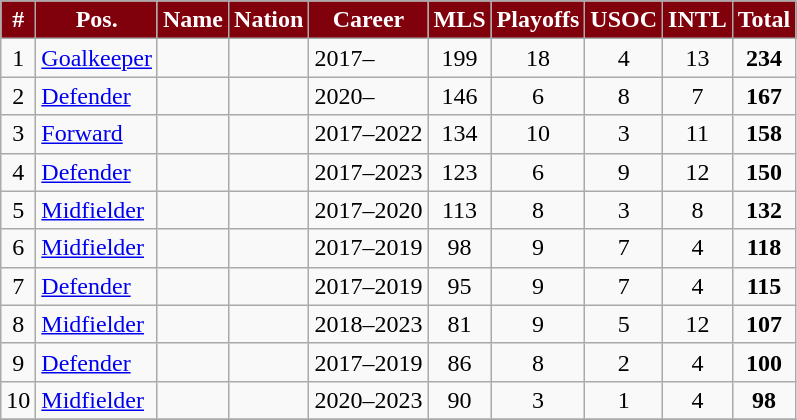<table class="wikitable sortable" style="text-align:center;">
<tr>
<th style="background:#80000B; color:#FFFFFF;" scope="col">#</th>
<th style="background:#80000B; color:#FFFFFF;" scope="col">Pos.</th>
<th style="background:#80000B; color:#FFFFFF;" scope="col">Name</th>
<th style="background:#80000B; color:#FFFFFF;" scope="col">Nation</th>
<th style="background:#80000B; color:#FFFFFF;" scope="col">Career</th>
<th style="background:#80000B; color:#FFFFFF;" scope="col">MLS</th>
<th style="background:#80000B; color:#FFFFFF;" scope="col">Playoffs</th>
<th style="background:#80000B; color:#FFFFFF;" scope="col">USOC</th>
<th style="background:#80000B; color:#FFFFFF;" scope="col">INTL</th>
<th style="background:#80000B; color:#FFFFFF;" scope="col">Total</th>
</tr>
<tr>
<td>1</td>
<td style="text-align:left;"><a href='#'>Goalkeeper</a></td>
<td style="text-align:left;"><strong></strong></td>
<td style="text-align:left;"></td>
<td style="text-align:left;">2017–</td>
<td>199</td>
<td>18</td>
<td>4</td>
<td>13</td>
<td><strong>234</strong></td>
</tr>
<tr>
<td>2</td>
<td style="text-align:left;"><a href='#'>Defender</a></td>
<td style="text-align:left;"><strong></strong></td>
<td style="text-align:left;"></td>
<td style="text-align:left;">2020–</td>
<td>146</td>
<td>6</td>
<td>8</td>
<td>7</td>
<td><strong>167</strong></td>
</tr>
<tr>
<td>3</td>
<td style="text-align:left;"><a href='#'>Forward</a></td>
<td style="text-align:left;"></td>
<td style="text-align:left;"></td>
<td style="text-align:left;">2017–2022</td>
<td>134</td>
<td>10</td>
<td>3</td>
<td>11</td>
<td><strong>158</strong></td>
</tr>
<tr>
<td>4</td>
<td style="text-align:left;"><a href='#'>Defender</a></td>
<td style="text-align:left;"></td>
<td style="text-align:left;"></td>
<td style="text-align:left;">2017–2023</td>
<td>123</td>
<td>6</td>
<td>9</td>
<td>12</td>
<td><strong>150</strong></td>
</tr>
<tr>
<td>5</td>
<td style="text-align:left;"><a href='#'>Midfielder</a></td>
<td style="text-align:left;"></td>
<td style="text-align:left;"></td>
<td style="text-align:left;">2017–2020</td>
<td>113</td>
<td>8</td>
<td>3</td>
<td>8</td>
<td><strong>132</strong></td>
</tr>
<tr>
<td>6</td>
<td style="text-align:left;"><a href='#'>Midfielder</a></td>
<td style="text-align:left;"></td>
<td style="text-align:left;"></td>
<td style="text-align:left;">2017–2019</td>
<td>98</td>
<td>9</td>
<td>7</td>
<td>4</td>
<td><strong>118</strong></td>
</tr>
<tr>
<td>7</td>
<td style="text-align:left;"><a href='#'>Defender</a></td>
<td style="text-align:left;"></td>
<td style="text-align:left;"></td>
<td style="text-align:left;">2017–2019</td>
<td>95</td>
<td>9</td>
<td>7</td>
<td>4</td>
<td><strong>115</strong></td>
</tr>
<tr>
<td>8</td>
<td style="text-align:left;"><a href='#'>Midfielder</a></td>
<td style="text-align:left;"></td>
<td style="text-align:left;"></td>
<td style="text-align:left;">2018–2023</td>
<td>81</td>
<td>9</td>
<td>5</td>
<td>12</td>
<td><strong>107</strong></td>
</tr>
<tr>
<td>9</td>
<td style="text-align:left;"><a href='#'>Defender</a></td>
<td style="text-align:left;"></td>
<td style="text-align:left;"></td>
<td style="text-align:left;">2017–2019</td>
<td>86</td>
<td>8</td>
<td>2</td>
<td>4</td>
<td><strong>100</strong></td>
</tr>
<tr>
<td>10</td>
<td style="text-align:left;"><a href='#'>Midfielder</a></td>
<td style="text-align:left;"></td>
<td style="text-align:left;"></td>
<td style="text-align:left;">2020–2023</td>
<td>90</td>
<td>3</td>
<td>1</td>
<td>4</td>
<td><strong>98</strong></td>
</tr>
<tr>
</tr>
</table>
